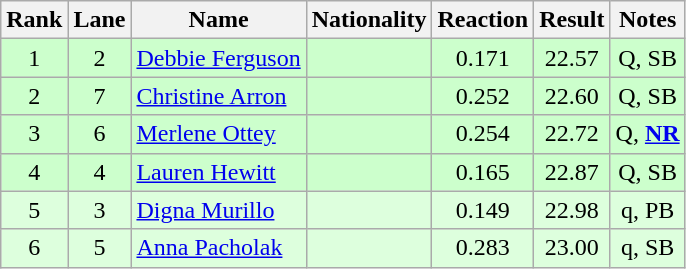<table class="wikitable sortable" style="text-align:center">
<tr>
<th>Rank</th>
<th>Lane</th>
<th>Name</th>
<th>Nationality</th>
<th>Reaction</th>
<th>Result</th>
<th>Notes</th>
</tr>
<tr bgcolor=ccffcc>
<td>1</td>
<td>2</td>
<td align=left><a href='#'>Debbie Ferguson</a></td>
<td align=left></td>
<td>0.171</td>
<td>22.57</td>
<td>Q, SB</td>
</tr>
<tr bgcolor=ccffcc>
<td>2</td>
<td>7</td>
<td align=left><a href='#'>Christine Arron</a></td>
<td align=left></td>
<td>0.252</td>
<td>22.60</td>
<td>Q, SB</td>
</tr>
<tr bgcolor=ccffcc>
<td>3</td>
<td>6</td>
<td align=left><a href='#'>Merlene Ottey</a></td>
<td align=left></td>
<td>0.254</td>
<td>22.72</td>
<td>Q, <strong><a href='#'>NR</a></strong></td>
</tr>
<tr bgcolor=ccffcc>
<td>4</td>
<td>4</td>
<td align=left><a href='#'>Lauren Hewitt</a></td>
<td align=left></td>
<td>0.165</td>
<td>22.87</td>
<td>Q, SB</td>
</tr>
<tr bgcolor=ddffdd>
<td>5</td>
<td>3</td>
<td align=left><a href='#'>Digna Murillo</a></td>
<td align=left></td>
<td>0.149</td>
<td>22.98</td>
<td>q, PB</td>
</tr>
<tr bgcolor=ddffdd>
<td>6</td>
<td>5</td>
<td align=left><a href='#'>Anna Pacholak</a></td>
<td align=left></td>
<td>0.283</td>
<td>23.00</td>
<td>q, SB</td>
</tr>
</table>
